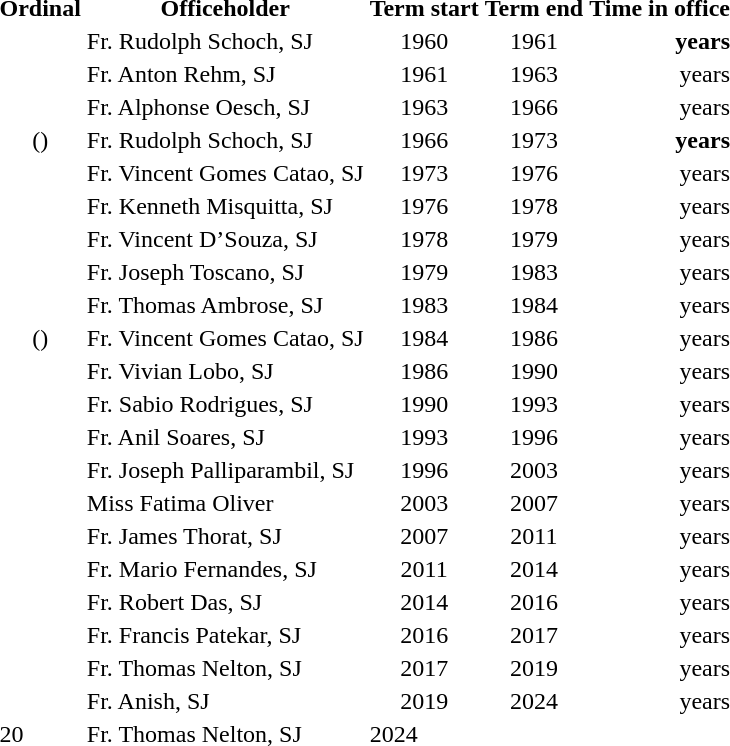<table>
<tr>
<th>Ordinal</th>
<th>Officeholder</th>
<th>Term start</th>
<th>Term end</th>
<th>Time in office</th>
</tr>
<tr>
<td align=center></td>
<td>Fr. Rudolph Schoch, SJ</td>
<td align=center>1960</td>
<td align=center>1961</td>
<td align=right><strong> years</strong></td>
</tr>
<tr>
<td align=center></td>
<td>Fr. Anton Rehm, SJ</td>
<td align=center>1961</td>
<td align=center>1963</td>
<td align=right> years</td>
</tr>
<tr>
<td align=center></td>
<td>Fr. Alphonse Oesch, SJ</td>
<td align=center>1963</td>
<td align=center>1966</td>
<td align=right> years</td>
</tr>
<tr>
<td align=center>()</td>
<td>Fr. Rudolph Schoch, SJ</td>
<td align=center>1966</td>
<td align=center>1973</td>
<td align=right><strong> years</strong></td>
</tr>
<tr>
<td align=center></td>
<td>Fr. Vincent Gomes Catao, SJ</td>
<td align=center>1973</td>
<td align=center>1976</td>
<td align=right> years</td>
</tr>
<tr>
<td align=center></td>
<td>Fr. Kenneth Misquitta, SJ</td>
<td align=center>1976</td>
<td align=center>1978</td>
<td align=right> years</td>
</tr>
<tr>
<td align=center></td>
<td>Fr. Vincent D’Souza, SJ</td>
<td align=center>1978</td>
<td align=center>1979</td>
<td align=right> years</td>
</tr>
<tr>
<td align=center></td>
<td>Fr. Joseph Toscano, SJ</td>
<td align=center>1979</td>
<td align=center>1983</td>
<td align=right> years</td>
</tr>
<tr>
<td align=center></td>
<td>Fr. Thomas Ambrose, SJ</td>
<td align=center>1983</td>
<td align=center>1984</td>
<td align=right> years</td>
</tr>
<tr>
<td align=center>()</td>
<td>Fr. Vincent Gomes Catao, SJ</td>
<td align=center>1984</td>
<td align=center>1986</td>
<td align=right> years</td>
</tr>
<tr>
<td align=center></td>
<td>Fr. Vivian Lobo, SJ</td>
<td align=center>1986</td>
<td align=center>1990</td>
<td align=right> years</td>
</tr>
<tr>
<td align=center></td>
<td>Fr. Sabio Rodrigues, SJ</td>
<td align=center>1990</td>
<td align=center>1993</td>
<td align=right> years</td>
</tr>
<tr>
<td align=center></td>
<td>Fr. Anil Soares, SJ</td>
<td align=center>1993</td>
<td align=center>1996</td>
<td align=right> years</td>
</tr>
<tr>
<td align=center></td>
<td>Fr. Joseph Palliparambil, SJ</td>
<td align=center>1996</td>
<td align=center>2003</td>
<td align=right> years</td>
</tr>
<tr>
<td align=center></td>
<td>Miss Fatima Oliver</td>
<td align=center>2003</td>
<td align=center>2007</td>
<td align=right> years</td>
</tr>
<tr>
<td align=center></td>
<td>Fr. James Thorat, SJ</td>
<td align=center>2007</td>
<td align=center>2011</td>
<td align=right> years</td>
</tr>
<tr>
<td align=center></td>
<td>Fr. Mario Fernandes, SJ</td>
<td align=center>2011</td>
<td align=center>2014</td>
<td align=right> years</td>
</tr>
<tr>
<td align=center></td>
<td>Fr. Robert Das, SJ</td>
<td align=center>2014</td>
<td align=center>2016</td>
<td align=right> years</td>
</tr>
<tr>
<td align=center></td>
<td>Fr. Francis Patekar, SJ</td>
<td align=center>2016</td>
<td align=center>2017</td>
<td align=right> years</td>
</tr>
<tr>
<td align=center></td>
<td>Fr. Thomas Nelton, SJ</td>
<td align=center>2017</td>
<td align=center>2019</td>
<td align=right> years</td>
</tr>
<tr>
<td align=center></td>
<td>Fr. Anish, SJ</td>
<td align=center>2019</td>
<td align=center>2024</td>
<td align="right"> years</td>
</tr>
<tr>
<td>20</td>
<td>Fr. Thomas Nelton, SJ</td>
<td>2024</td>
<td></td>
<td></td>
</tr>
</table>
